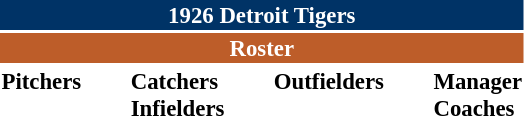<table class="toccolours" style="font-size: 95%;">
<tr>
<th colspan="10" style="background-color: #003366; color: white; text-align: center;">1926 Detroit Tigers</th>
</tr>
<tr>
<td colspan="10" style="background-color: #bd5d29; color: white; text-align: center;"><strong>Roster</strong></td>
</tr>
<tr>
<td valign="top"><strong>Pitchers</strong><br>











</td>
<td width="25px"></td>
<td valign="top"><strong>Catchers</strong><br>



<strong>Infielders</strong>







</td>
<td width="25px"></td>
<td valign="top"><strong>Outfielders</strong><br>



</td>
<td width="25px"></td>
<td valign="top"><strong>Manager</strong><br>
<strong>Coaches</strong>
</td>
</tr>
</table>
